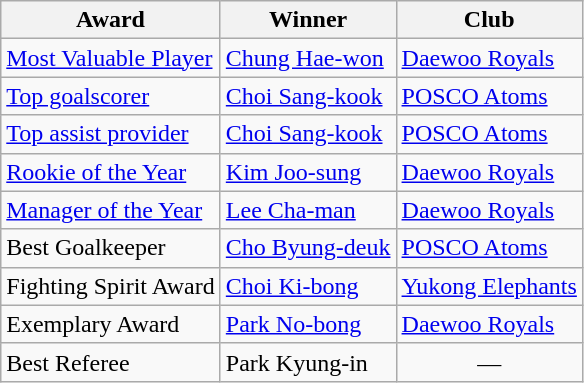<table class="wikitable">
<tr>
<th>Award</th>
<th>Winner</th>
<th>Club</th>
</tr>
<tr>
<td><a href='#'>Most Valuable Player</a></td>
<td> <a href='#'>Chung Hae-won</a></td>
<td><a href='#'>Daewoo Royals</a></td>
</tr>
<tr>
<td><a href='#'>Top goalscorer</a></td>
<td> <a href='#'>Choi Sang-kook</a></td>
<td><a href='#'>POSCO Atoms</a></td>
</tr>
<tr>
<td><a href='#'>Top assist provider</a></td>
<td> <a href='#'>Choi Sang-kook</a></td>
<td><a href='#'>POSCO Atoms</a></td>
</tr>
<tr>
<td><a href='#'>Rookie of the Year</a></td>
<td> <a href='#'>Kim Joo-sung</a></td>
<td><a href='#'>Daewoo Royals</a></td>
</tr>
<tr>
<td><a href='#'>Manager of the Year</a></td>
<td> <a href='#'>Lee Cha-man</a></td>
<td><a href='#'>Daewoo Royals</a></td>
</tr>
<tr>
<td>Best Goalkeeper</td>
<td> <a href='#'>Cho Byung-deuk</a></td>
<td><a href='#'>POSCO Atoms</a></td>
</tr>
<tr>
<td>Fighting Spirit Award</td>
<td> <a href='#'>Choi Ki-bong</a></td>
<td><a href='#'>Yukong Elephants</a></td>
</tr>
<tr>
<td>Exemplary Award</td>
<td> <a href='#'>Park No-bong</a></td>
<td><a href='#'>Daewoo Royals</a></td>
</tr>
<tr>
<td>Best Referee</td>
<td> Park Kyung-in</td>
<td align="center">—</td>
</tr>
</table>
